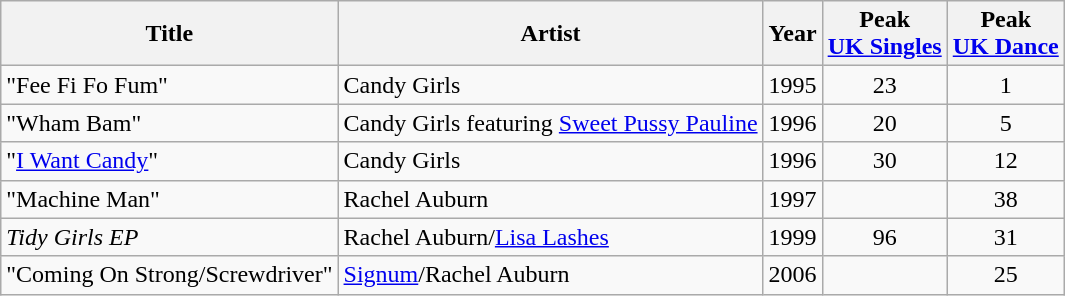<table class="wikitable sortable">
<tr>
<th>Title</th>
<th>Artist</th>
<th>Year</th>
<th>Peak <br><a href='#'>UK Singles</a></th>
<th>Peak <br><a href='#'>UK Dance</a></th>
</tr>
<tr>
<td>"Fee Fi Fo Fum"</td>
<td>Candy Girls</td>
<td>1995</td>
<td style="text-align:center;">23</td>
<td style="text-align:center;">1</td>
</tr>
<tr>
<td>"Wham Bam"</td>
<td>Candy Girls featuring <a href='#'>Sweet Pussy Pauline</a></td>
<td>1996</td>
<td style="text-align:center;">20</td>
<td style="text-align:center;">5</td>
</tr>
<tr>
<td>"<a href='#'>I Want Candy</a>"</td>
<td>Candy Girls</td>
<td>1996</td>
<td style="text-align:center;">30</td>
<td style="text-align:center;">12</td>
</tr>
<tr>
<td>"Machine Man"</td>
<td>Rachel Auburn</td>
<td>1997</td>
<td></td>
<td style="text-align:center;">38</td>
</tr>
<tr>
<td><em>Tidy Girls EP</em></td>
<td>Rachel Auburn/<a href='#'>Lisa Lashes</a></td>
<td>1999</td>
<td style="text-align:center;">96</td>
<td style="text-align:center;">31</td>
</tr>
<tr>
<td>"Coming On Strong/Screwdriver"</td>
<td><a href='#'>Signum</a>/Rachel Auburn</td>
<td>2006</td>
<td></td>
<td style="text-align:center;">25</td>
</tr>
</table>
